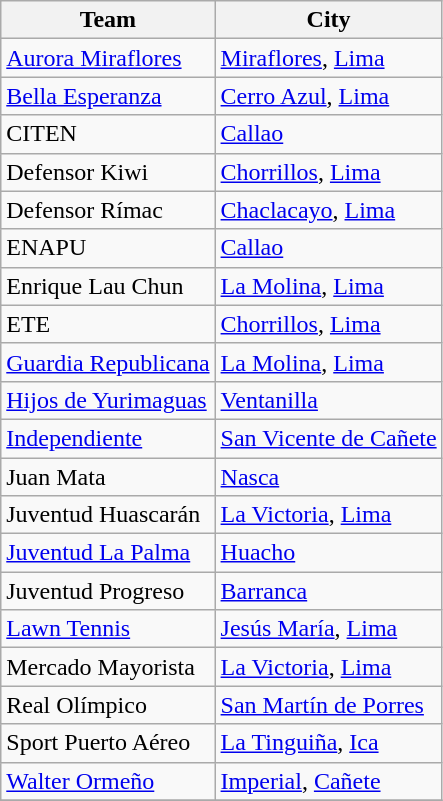<table class="wikitable sortable">
<tr>
<th>Team</th>
<th>City</th>
</tr>
<tr>
<td><a href='#'>Aurora Miraflores</a></td>
<td><a href='#'>Miraflores</a>, <a href='#'>Lima</a></td>
</tr>
<tr>
<td><a href='#'>Bella Esperanza</a></td>
<td><a href='#'>Cerro Azul</a>, <a href='#'>Lima</a></td>
</tr>
<tr>
<td>CITEN</td>
<td><a href='#'>Callao</a></td>
</tr>
<tr>
<td>Defensor Kiwi</td>
<td><a href='#'>Chorrillos</a>, <a href='#'>Lima</a></td>
</tr>
<tr>
<td>Defensor Rímac</td>
<td><a href='#'>Chaclacayo</a>, <a href='#'>Lima</a></td>
</tr>
<tr>
<td>ENAPU</td>
<td><a href='#'>Callao</a></td>
</tr>
<tr>
<td>Enrique Lau Chun</td>
<td><a href='#'>La Molina</a>, <a href='#'>Lima</a></td>
</tr>
<tr>
<td>ETE</td>
<td><a href='#'>Chorrillos</a>, <a href='#'>Lima</a></td>
</tr>
<tr>
<td><a href='#'>Guardia Republicana</a></td>
<td><a href='#'>La Molina</a>, <a href='#'>Lima</a></td>
</tr>
<tr>
<td><a href='#'>Hijos de Yurimaguas</a></td>
<td><a href='#'>Ventanilla</a></td>
</tr>
<tr>
<td><a href='#'>Independiente</a></td>
<td><a href='#'>San Vicente de Cañete</a></td>
</tr>
<tr>
<td>Juan Mata</td>
<td><a href='#'>Nasca</a></td>
</tr>
<tr>
<td>Juventud Huascarán</td>
<td><a href='#'>La Victoria</a>, <a href='#'>Lima</a></td>
</tr>
<tr>
<td><a href='#'>Juventud La Palma</a></td>
<td><a href='#'>Huacho</a></td>
</tr>
<tr>
<td>Juventud Progreso</td>
<td><a href='#'>Barranca</a></td>
</tr>
<tr>
<td><a href='#'>Lawn Tennis</a></td>
<td><a href='#'>Jesús María</a>, <a href='#'>Lima</a></td>
</tr>
<tr>
<td>Mercado Mayorista</td>
<td><a href='#'>La Victoria</a>, <a href='#'>Lima</a></td>
</tr>
<tr>
<td>Real Olímpico</td>
<td><a href='#'>San Martín de Porres</a></td>
</tr>
<tr>
<td>Sport Puerto Aéreo</td>
<td><a href='#'>La Tinguiña</a>, <a href='#'>Ica</a></td>
</tr>
<tr>
<td><a href='#'>Walter Ormeño</a></td>
<td><a href='#'>Imperial</a>, <a href='#'>Cañete</a></td>
</tr>
<tr>
</tr>
</table>
